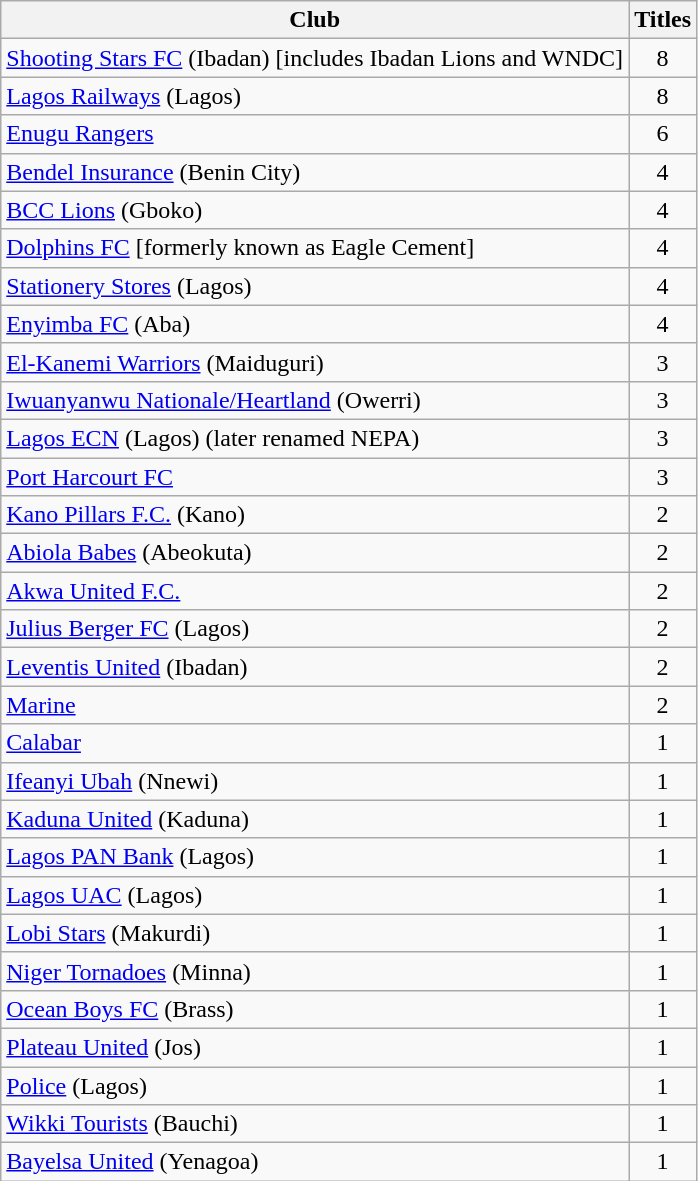<table class=wikitable>
<tr>
<th>Club</th>
<th>Titles</th>
</tr>
<tr>
<td><a href='#'>Shooting Stars FC</a> (Ibadan) [includes Ibadan Lions and WNDC]</td>
<td align=center>8</td>
</tr>
<tr>
<td><a href='#'>Lagos Railways</a> (Lagos)</td>
<td align=center>8</td>
</tr>
<tr>
<td><a href='#'>Enugu Rangers</a></td>
<td align=center>6</td>
</tr>
<tr>
<td><a href='#'>Bendel Insurance</a> (Benin City)</td>
<td align=center>4</td>
</tr>
<tr>
<td><a href='#'>BCC Lions</a> (Gboko)</td>
<td align=center>4</td>
</tr>
<tr>
<td><a href='#'>Dolphins FC</a> [formerly known as Eagle Cement]</td>
<td align=center>4</td>
</tr>
<tr>
<td><a href='#'>Stationery Stores</a> (Lagos)</td>
<td align=center>4</td>
</tr>
<tr>
<td><a href='#'>Enyimba FC</a> (Aba)</td>
<td align=center>4</td>
</tr>
<tr>
<td><a href='#'>El-Kanemi Warriors</a> (Maiduguri)</td>
<td align=center>3</td>
</tr>
<tr>
<td><a href='#'>Iwuanyanwu Nationale/Heartland</a> (Owerri)</td>
<td align=center>3</td>
</tr>
<tr>
<td><a href='#'>Lagos ECN</a> (Lagos) (later renamed NEPA)</td>
<td align=center>3</td>
</tr>
<tr>
<td><a href='#'>Port Harcourt FC</a></td>
<td align=center>3</td>
</tr>
<tr>
<td><a href='#'>Kano Pillars F.C.</a> (Kano)</td>
<td align=center>2</td>
</tr>
<tr>
<td><a href='#'>Abiola Babes</a> (Abeokuta)</td>
<td align=center>2</td>
</tr>
<tr>
<td><a href='#'>Akwa United F.C.</a></td>
<td align=center>2</td>
</tr>
<tr>
<td><a href='#'>Julius Berger FC</a> (Lagos)</td>
<td align=center>2</td>
</tr>
<tr>
<td><a href='#'>Leventis United</a> (Ibadan)</td>
<td align=center>2</td>
</tr>
<tr>
<td><a href='#'>Marine</a></td>
<td align=center>2</td>
</tr>
<tr>
<td><a href='#'>Calabar</a></td>
<td align=center>1</td>
</tr>
<tr>
<td><a href='#'>Ifeanyi Ubah</a> (Nnewi)</td>
<td align=center>1</td>
</tr>
<tr>
<td><a href='#'>Kaduna United</a> (Kaduna)</td>
<td align=center>1</td>
</tr>
<tr>
<td><a href='#'>Lagos PAN Bank</a> (Lagos)</td>
<td align=center>1</td>
</tr>
<tr>
<td><a href='#'>Lagos UAC</a> (Lagos)</td>
<td align=center>1</td>
</tr>
<tr>
<td><a href='#'>Lobi Stars</a> (Makurdi)</td>
<td align=center>1</td>
</tr>
<tr>
<td><a href='#'>Niger Tornadoes</a> (Minna)</td>
<td align=center>1</td>
</tr>
<tr>
<td><a href='#'>Ocean Boys FC</a> (Brass)</td>
<td align=center>1</td>
</tr>
<tr>
<td><a href='#'>Plateau United</a> (Jos)</td>
<td align=center>1</td>
</tr>
<tr>
<td><a href='#'>Police</a> (Lagos)</td>
<td align=center>1</td>
</tr>
<tr>
<td><a href='#'>Wikki Tourists</a> (Bauchi)</td>
<td align=center>1</td>
</tr>
<tr>
<td><a href='#'>Bayelsa United</a> (Yenagoa)</td>
<td align=center>1</td>
</tr>
</table>
